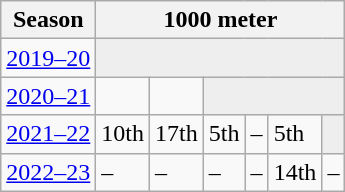<table class="wikitable" style="display: inline-table;">
<tr>
<th>Season</th>
<th colspan="6">1000 meter</th>
</tr>
<tr>
<td><a href='#'>2019–20</a></td>
<td colspan="6" bgcolor=#EEEEEE></td>
</tr>
<tr>
<td><a href='#'>2020–21</a></td>
<td></td>
<td></td>
<td colspan="4" bgcolor=#EEEEEE></td>
</tr>
<tr>
<td><a href='#'>2021–22</a></td>
<td>10th</td>
<td>17th</td>
<td>5th</td>
<td>–</td>
<td>5th</td>
<td olspan="1" bgcolor=#EEEEEE></td>
</tr>
<tr>
<td><a href='#'>2022–23</a></td>
<td>–</td>
<td>–</td>
<td>–</td>
<td>–</td>
<td>14th</td>
<td>–</td>
</tr>
</table>
